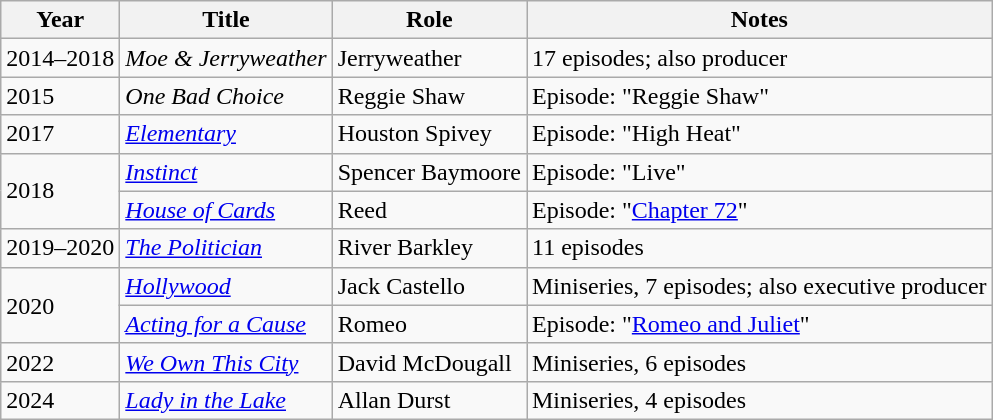<table class="wikitable sortable">
<tr>
<th>Year</th>
<th>Title</th>
<th>Role</th>
<th class="unsortable">Notes</th>
</tr>
<tr>
<td>2014–2018</td>
<td><em>Moe & Jerryweather</em></td>
<td>Jerryweather</td>
<td>17 episodes; also producer</td>
</tr>
<tr>
<td>2015</td>
<td><em>One Bad Choice</em></td>
<td>Reggie Shaw</td>
<td>Episode: "Reggie Shaw"</td>
</tr>
<tr>
<td>2017</td>
<td><em><a href='#'>Elementary</a></em></td>
<td>Houston Spivey</td>
<td>Episode: "High Heat"</td>
</tr>
<tr>
<td rowspan="2">2018</td>
<td><em><a href='#'>Instinct</a></em></td>
<td>Spencer Baymoore</td>
<td>Episode: "Live"</td>
</tr>
<tr>
<td><em><a href='#'>House of Cards</a></em></td>
<td>Reed</td>
<td>Episode: "<a href='#'>Chapter 72</a>"</td>
</tr>
<tr>
<td>2019–2020</td>
<td><em><a href='#'>The Politician</a></em></td>
<td>River Barkley</td>
<td>11 episodes</td>
</tr>
<tr>
<td rowspan="2">2020</td>
<td><em><a href='#'>Hollywood</a></em></td>
<td>Jack Castello</td>
<td>Miniseries, 7 episodes; also executive producer</td>
</tr>
<tr>
<td><em><a href='#'>Acting for a Cause</a></em></td>
<td>Romeo</td>
<td>Episode: "<a href='#'>Romeo and Juliet</a>"</td>
</tr>
<tr>
<td>2022</td>
<td><em><a href='#'>We Own This City</a></em></td>
<td>David McDougall</td>
<td>Miniseries, 6 episodes</td>
</tr>
<tr>
<td>2024</td>
<td><a href='#'><em>Lady in the Lake</em></a></td>
<td>Allan Durst</td>
<td>Miniseries, 4 episodes</td>
</tr>
</table>
